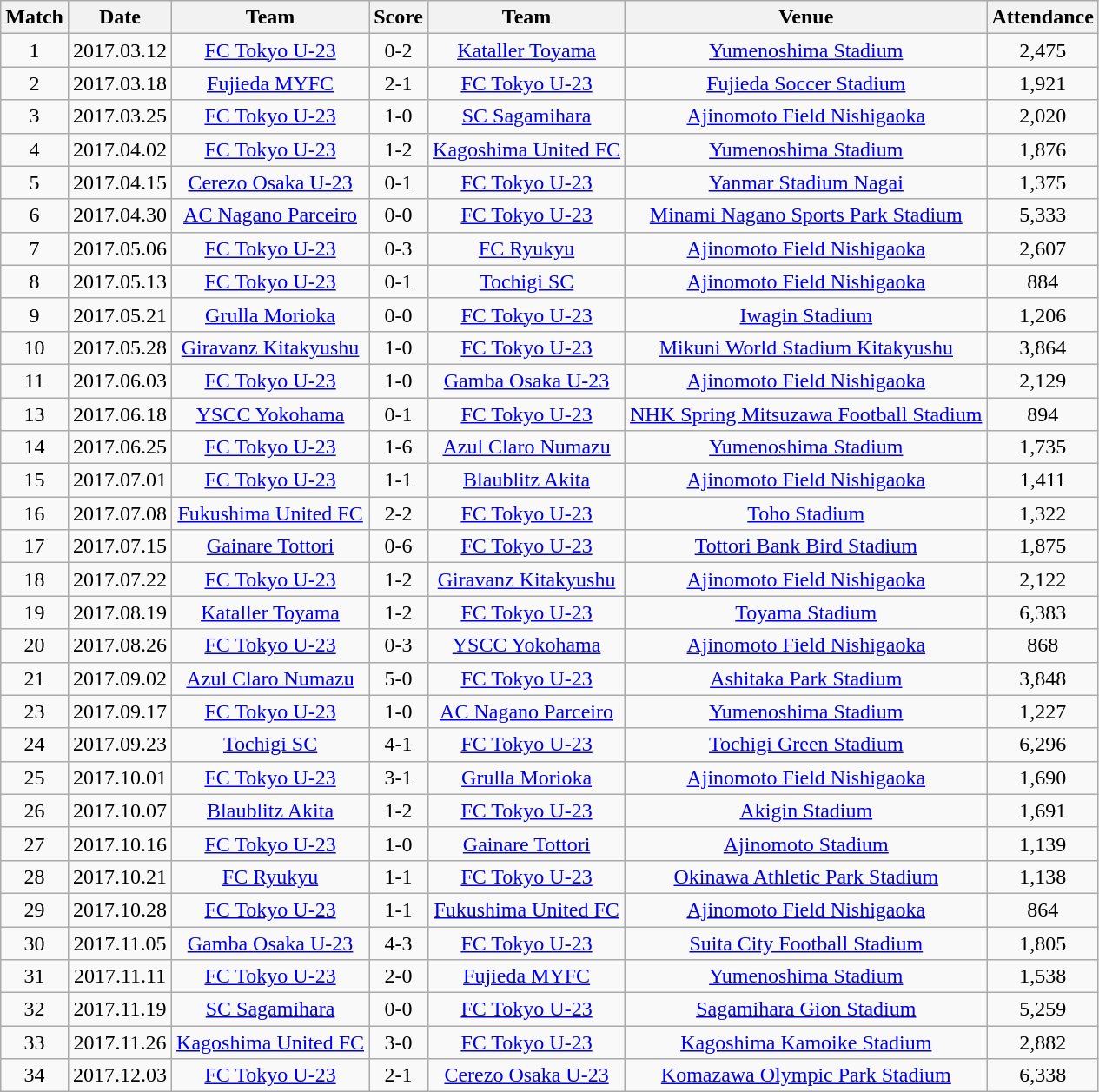<table class="wikitable" style="text-align:center;">
<tr>
<th>Match</th>
<th>Date</th>
<th>Team</th>
<th>Score</th>
<th>Team</th>
<th>Venue</th>
<th>Attendance</th>
</tr>
<tr>
<td>1</td>
<td>2017.03.12</td>
<td><a href='#'>FC Tokyo U-23</a></td>
<td>0-2</td>
<td><a href='#'>Kataller Toyama</a></td>
<td><a href='#'>Yumenoshima Stadium</a></td>
<td>2,475</td>
</tr>
<tr>
<td>2</td>
<td>2017.03.18</td>
<td><a href='#'>Fujieda MYFC</a></td>
<td>2-1</td>
<td><a href='#'>FC Tokyo U-23</a></td>
<td><a href='#'>Fujieda Soccer Stadium</a></td>
<td>1,921</td>
</tr>
<tr>
<td>3</td>
<td>2017.03.25</td>
<td><a href='#'>FC Tokyo U-23</a></td>
<td>1-0</td>
<td><a href='#'>SC Sagamihara</a></td>
<td><a href='#'>Ajinomoto Field Nishigaoka</a></td>
<td>2,020</td>
</tr>
<tr>
<td>4</td>
<td>2017.04.02</td>
<td><a href='#'>FC Tokyo U-23</a></td>
<td>1-2</td>
<td><a href='#'>Kagoshima United FC</a></td>
<td><a href='#'>Yumenoshima Stadium</a></td>
<td>1,876</td>
</tr>
<tr>
<td>5</td>
<td>2017.04.15</td>
<td><a href='#'>Cerezo Osaka U-23</a></td>
<td>0-1</td>
<td><a href='#'>FC Tokyo U-23</a></td>
<td><a href='#'>Yanmar Stadium Nagai</a></td>
<td>1,375</td>
</tr>
<tr>
<td>6</td>
<td>2017.04.30</td>
<td><a href='#'>AC Nagano Parceiro</a></td>
<td>0-0</td>
<td><a href='#'>FC Tokyo U-23</a></td>
<td><a href='#'>Minami Nagano Sports Park Stadium</a></td>
<td>5,333</td>
</tr>
<tr>
<td>7</td>
<td>2017.05.06</td>
<td><a href='#'>FC Tokyo U-23</a></td>
<td>0-3</td>
<td><a href='#'>FC Ryukyu</a></td>
<td><a href='#'>Ajinomoto Field Nishigaoka</a></td>
<td>2,607</td>
</tr>
<tr>
<td>8</td>
<td>2017.05.13</td>
<td><a href='#'>FC Tokyo U-23</a></td>
<td>0-1</td>
<td><a href='#'>Tochigi SC</a></td>
<td><a href='#'>Ajinomoto Field Nishigaoka</a></td>
<td>884</td>
</tr>
<tr>
<td>9</td>
<td>2017.05.21</td>
<td><a href='#'>Grulla Morioka</a></td>
<td>0-0</td>
<td><a href='#'>FC Tokyo U-23</a></td>
<td><a href='#'>Iwagin Stadium</a></td>
<td>1,206</td>
</tr>
<tr>
<td>10</td>
<td>2017.05.28</td>
<td><a href='#'>Giravanz Kitakyushu</a></td>
<td>1-0</td>
<td><a href='#'>FC Tokyo U-23</a></td>
<td><a href='#'>Mikuni World Stadium Kitakyushu</a></td>
<td>3,864</td>
</tr>
<tr>
<td>11</td>
<td>2017.06.03</td>
<td><a href='#'>FC Tokyo U-23</a></td>
<td>1-0</td>
<td><a href='#'>Gamba Osaka U-23</a></td>
<td><a href='#'>Ajinomoto Field Nishigaoka</a></td>
<td>2,129</td>
</tr>
<tr>
<td>13</td>
<td>2017.06.18</td>
<td><a href='#'>YSCC Yokohama</a></td>
<td>0-1</td>
<td><a href='#'>FC Tokyo U-23</a></td>
<td><a href='#'>NHK Spring Mitsuzawa Football Stadium</a></td>
<td>894</td>
</tr>
<tr>
<td>14</td>
<td>2017.06.25</td>
<td><a href='#'>FC Tokyo U-23</a></td>
<td>1-6</td>
<td><a href='#'>Azul Claro Numazu</a></td>
<td><a href='#'>Yumenoshima Stadium</a></td>
<td>1,735</td>
</tr>
<tr>
<td>15</td>
<td>2017.07.01</td>
<td><a href='#'>FC Tokyo U-23</a></td>
<td>1-1</td>
<td><a href='#'>Blaublitz Akita</a></td>
<td><a href='#'>Ajinomoto Field Nishigaoka</a></td>
<td>1,411</td>
</tr>
<tr>
<td>16</td>
<td>2017.07.08</td>
<td><a href='#'>Fukushima United FC</a></td>
<td>2-2</td>
<td><a href='#'>FC Tokyo U-23</a></td>
<td><a href='#'>Toho Stadium</a></td>
<td>1,322</td>
</tr>
<tr>
<td>17</td>
<td>2017.07.15</td>
<td><a href='#'>Gainare Tottori</a></td>
<td>0-6</td>
<td><a href='#'>FC Tokyo U-23</a></td>
<td><a href='#'>Tottori Bank Bird Stadium</a></td>
<td>1,875</td>
</tr>
<tr>
<td>18</td>
<td>2017.07.22</td>
<td><a href='#'>FC Tokyo U-23</a></td>
<td>1-2</td>
<td><a href='#'>Giravanz Kitakyushu</a></td>
<td><a href='#'>Ajinomoto Field Nishigaoka</a></td>
<td>2,122</td>
</tr>
<tr>
<td>19</td>
<td>2017.08.19</td>
<td><a href='#'>Kataller Toyama</a></td>
<td>1-2</td>
<td><a href='#'>FC Tokyo U-23</a></td>
<td><a href='#'>Toyama Stadium</a></td>
<td>6,383</td>
</tr>
<tr>
<td>20</td>
<td>2017.08.26</td>
<td><a href='#'>FC Tokyo U-23</a></td>
<td>0-3</td>
<td><a href='#'>YSCC Yokohama</a></td>
<td><a href='#'>Ajinomoto Field Nishigaoka</a></td>
<td>868</td>
</tr>
<tr>
<td>21</td>
<td>2017.09.02</td>
<td><a href='#'>Azul Claro Numazu</a></td>
<td>5-0</td>
<td><a href='#'>FC Tokyo U-23</a></td>
<td><a href='#'>Ashitaka Park Stadium</a></td>
<td>3,848</td>
</tr>
<tr>
<td>23</td>
<td>2017.09.17</td>
<td><a href='#'>FC Tokyo U-23</a></td>
<td>1-0</td>
<td><a href='#'>AC Nagano Parceiro</a></td>
<td><a href='#'>Yumenoshima Stadium</a></td>
<td>1,227</td>
</tr>
<tr>
<td>24</td>
<td>2017.09.23</td>
<td><a href='#'>Tochigi SC</a></td>
<td>4-1</td>
<td><a href='#'>FC Tokyo U-23</a></td>
<td><a href='#'>Tochigi Green Stadium</a></td>
<td>6,296</td>
</tr>
<tr>
<td>25</td>
<td>2017.10.01</td>
<td><a href='#'>FC Tokyo U-23</a></td>
<td>3-1</td>
<td><a href='#'>Grulla Morioka</a></td>
<td><a href='#'>Ajinomoto Field Nishigaoka</a></td>
<td>1,690</td>
</tr>
<tr>
<td>26</td>
<td>2017.10.07</td>
<td><a href='#'>Blaublitz Akita</a></td>
<td>1-2</td>
<td><a href='#'>FC Tokyo U-23</a></td>
<td><a href='#'>Akigin Stadium</a></td>
<td>1,691</td>
</tr>
<tr>
<td>27</td>
<td>2017.10.16</td>
<td><a href='#'>FC Tokyo U-23</a></td>
<td>1-0</td>
<td><a href='#'>Gainare Tottori</a></td>
<td><a href='#'>Ajinomoto Stadium</a></td>
<td>1,139</td>
</tr>
<tr>
<td>28</td>
<td>2017.10.21</td>
<td><a href='#'>FC Ryukyu</a></td>
<td>1-1</td>
<td><a href='#'>FC Tokyo U-23</a></td>
<td><a href='#'>Okinawa Athletic Park Stadium</a></td>
<td>1,138</td>
</tr>
<tr>
<td>29</td>
<td>2017.10.28</td>
<td><a href='#'>FC Tokyo U-23</a></td>
<td>1-1</td>
<td><a href='#'>Fukushima United FC</a></td>
<td><a href='#'>Ajinomoto Field Nishigaoka</a></td>
<td>864</td>
</tr>
<tr>
<td>30</td>
<td>2017.11.05</td>
<td><a href='#'>Gamba Osaka U-23</a></td>
<td>4-3</td>
<td><a href='#'>FC Tokyo U-23</a></td>
<td><a href='#'>Suita City Football Stadium</a></td>
<td>1,805</td>
</tr>
<tr>
<td>31</td>
<td>2017.11.11</td>
<td><a href='#'>FC Tokyo U-23</a></td>
<td>2-0</td>
<td><a href='#'>Fujieda MYFC</a></td>
<td><a href='#'>Yumenoshima Stadium</a></td>
<td>1,538</td>
</tr>
<tr>
<td>32</td>
<td>2017.11.19</td>
<td><a href='#'>SC Sagamihara</a></td>
<td>0-0</td>
<td><a href='#'>FC Tokyo U-23</a></td>
<td><a href='#'>Sagamihara Gion Stadium</a></td>
<td>5,259</td>
</tr>
<tr>
<td>33</td>
<td>2017.11.26</td>
<td><a href='#'>Kagoshima United FC</a></td>
<td>3-0</td>
<td><a href='#'>FC Tokyo U-23</a></td>
<td><a href='#'>Kagoshima Kamoike Stadium</a></td>
<td>2,882</td>
</tr>
<tr>
<td>34</td>
<td>2017.12.03</td>
<td><a href='#'>FC Tokyo U-23</a></td>
<td>2-1</td>
<td><a href='#'>Cerezo Osaka U-23</a></td>
<td><a href='#'>Komazawa Olympic Park Stadium</a></td>
<td>6,338</td>
</tr>
</table>
